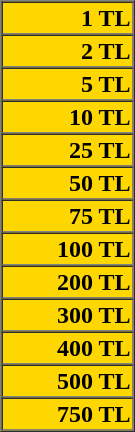<table border=1 cellspacing=0 cellpadding=1 width=90px style="background:gold;text-align:right">
<tr>
<td><strong>1 TL</strong></td>
</tr>
<tr>
<td><strong>2 TL</strong></td>
</tr>
<tr>
<td><strong>5 TL</strong></td>
</tr>
<tr>
<td><strong>10 TL</strong></td>
</tr>
<tr>
<td><strong>25 TL</strong></td>
</tr>
<tr>
<td><strong>50 TL</strong></td>
</tr>
<tr>
<td><strong>75 TL</strong></td>
</tr>
<tr>
<td><strong>100 TL</strong></td>
</tr>
<tr>
<td><strong>200 TL</strong></td>
</tr>
<tr>
<td><strong>300 TL</strong></td>
</tr>
<tr>
<td><strong>400 TL</strong></td>
</tr>
<tr>
<td><strong>500 TL</strong></td>
</tr>
<tr>
<td><strong>750 TL</strong></td>
</tr>
</table>
